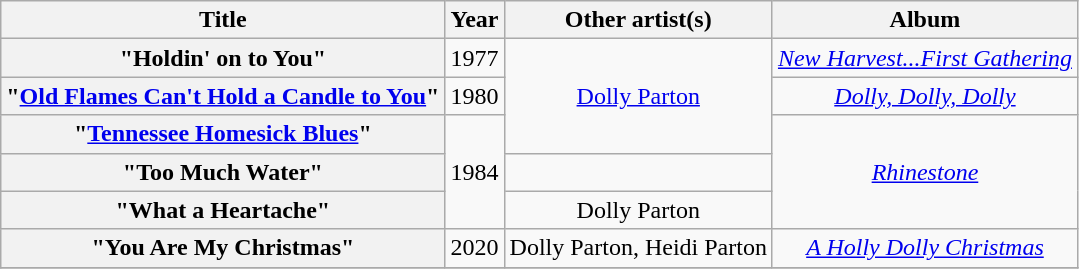<table class="wikitable plainrowheaders" style="text-align:center;">
<tr>
<th>Title</th>
<th>Year</th>
<th>Other artist(s)</th>
<th>Album</th>
</tr>
<tr>
<th scope = "row">"Holdin' on to You"</th>
<td>1977</td>
<td rowspan = "3"><a href='#'>Dolly Parton</a></td>
<td><em><a href='#'>New Harvest...First Gathering</a></em></td>
</tr>
<tr>
<th scope = "row">"<a href='#'>Old Flames Can't Hold a Candle to You</a>"</th>
<td>1980</td>
<td><em><a href='#'>Dolly, Dolly, Dolly</a></em></td>
</tr>
<tr>
<th scope = "row">"<a href='#'>Tennessee Homesick Blues</a>"</th>
<td rowspan = "3">1984</td>
<td rowspan = "3"><em><a href='#'>Rhinestone</a></em></td>
</tr>
<tr>
<th scope = "row">"Too Much Water"</th>
<td></td>
</tr>
<tr>
<th scope = "row">"What a Heartache"</th>
<td>Dolly Parton</td>
</tr>
<tr>
<th scope = "row">"You Are My Christmas"</th>
<td>2020</td>
<td>Dolly Parton, Heidi Parton</td>
<td><em><a href='#'>A Holly Dolly Christmas</a></em></td>
</tr>
<tr>
</tr>
</table>
